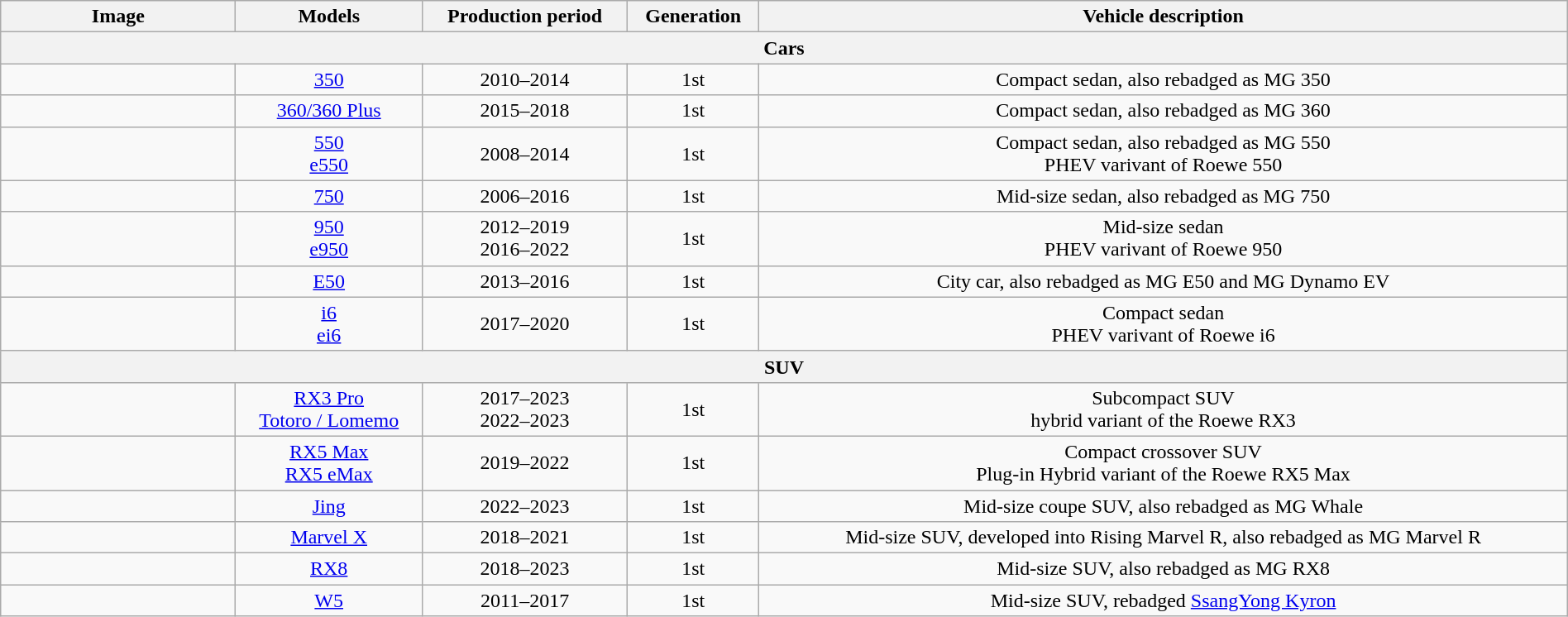<table class="wikitable sortable" style="text-align: center; width: 100%">
<tr>
<th class="unsortable" width="15%">Image</th>
<th>Models</th>
<th>Production period</th>
<th class="unsortable">Generation</th>
<th>Vehicle description</th>
</tr>
<tr>
<th colspan="5">Cars</th>
</tr>
<tr>
<td></td>
<td><a href='#'>350</a></td>
<td>2010–2014</td>
<td>1st</td>
<td>Compact sedan, also rebadged as MG 350</td>
</tr>
<tr>
<td></td>
<td><a href='#'>360/360 Plus</a></td>
<td>2015–2018</td>
<td>1st</td>
<td>Compact sedan, also rebadged as MG 360</td>
</tr>
<tr>
<td><br></td>
<td><a href='#'>550</a><br><a href='#'>e550</a></td>
<td>2008–2014</td>
<td>1st</td>
<td>Compact sedan, also rebadged as MG 550<br>PHEV varivant of Roewe 550</td>
</tr>
<tr>
<td></td>
<td><a href='#'>750</a></td>
<td>2006–2016</td>
<td>1st</td>
<td>Mid-size sedan, also rebadged as MG 750</td>
</tr>
<tr>
<td><br></td>
<td><a href='#'>950</a><br><a href='#'>e950</a></td>
<td>2012–2019<br>2016–2022</td>
<td>1st</td>
<td>Mid-size sedan<br>PHEV varivant of Roewe 950</td>
</tr>
<tr>
<td></td>
<td><a href='#'>E50</a></td>
<td>2013–2016</td>
<td>1st</td>
<td>City car, also rebadged as MG E50 and MG Dynamo EV</td>
</tr>
<tr>
<td><br></td>
<td><a href='#'>i6</a><br><a href='#'>ei6</a></td>
<td>2017–2020</td>
<td>1st</td>
<td>Compact sedan<br>PHEV varivant of Roewe i6</td>
</tr>
<tr>
<th colspan="5">SUV</th>
</tr>
<tr>
<td><br></td>
<td><a href='#'>RX3 Pro</a><br><a href='#'>Totoro / Lomemo</a></td>
<td>2017–2023<br>2022–2023</td>
<td>1st</td>
<td>Subcompact SUV<br>hybrid variant of the Roewe RX3</td>
</tr>
<tr>
<td><br></td>
<td><a href='#'>RX5 Max</a><br><a href='#'>RX5 eMax</a></td>
<td>2019–2022</td>
<td>1st</td>
<td>Compact crossover SUV<br>Plug-in Hybrid variant of the Roewe RX5 Max</td>
</tr>
<tr>
<td></td>
<td><a href='#'>Jing</a></td>
<td>2022–2023</td>
<td>1st</td>
<td>Mid-size coupe SUV, also rebadged as MG Whale</td>
</tr>
<tr>
<td></td>
<td><a href='#'>Marvel X</a></td>
<td>2018–2021</td>
<td>1st</td>
<td>Mid-size SUV, developed into Rising Marvel R, also rebadged as MG Marvel R</td>
</tr>
<tr>
<td></td>
<td><a href='#'>RX8</a></td>
<td>2018–2023</td>
<td>1st</td>
<td>Mid-size SUV, also rebadged as MG RX8</td>
</tr>
<tr>
<td></td>
<td><a href='#'>W5</a></td>
<td>2011–2017</td>
<td>1st</td>
<td>Mid-size SUV, rebadged <a href='#'>SsangYong Kyron</a></td>
</tr>
</table>
